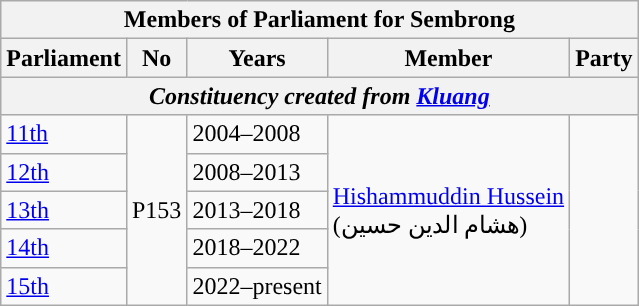<table class=wikitable>
<tr>
<th colspan="5">Members of Parliament for Sembrong</th>
</tr>
<tr>
<th>Parliament</th>
<th>No</th>
<th>Years</th>
<th>Member</th>
<th>Party</th>
</tr>
<tr>
<th colspan="5" align="center"><em>Constituency created from <a href='#'>Kluang</a></em></th>
</tr>
<tr>
<td><a href='#'>11th</a></td>
<td rowspan="5">P153</td>
<td>2004–2008</td>
<td rowspan="5"><a href='#'>Hishammuddin Hussein</a> <br> (هشام الدين حسين‎)</td>
<td rowspan="5"></td>
</tr>
<tr>
<td><a href='#'>12th</a></td>
<td>2008–2013</td>
</tr>
<tr>
<td><a href='#'>13th</a></td>
<td>2013–2018</td>
</tr>
<tr>
<td><a href='#'>14th</a></td>
<td>2018–2022</td>
</tr>
<tr>
<td><a href='#'>15th</a></td>
<td>2022–present</td>
</tr>
</table>
